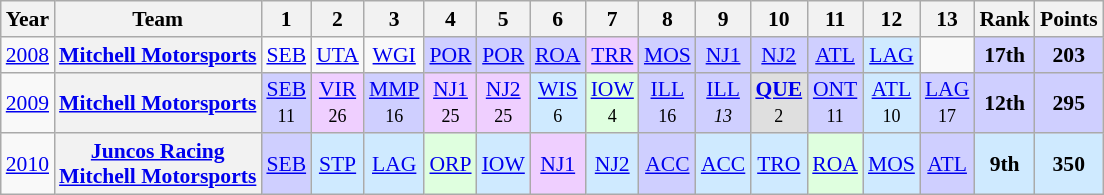<table class="wikitable" style="text-align:center; font-size:90%">
<tr>
<th>Year</th>
<th>Team</th>
<th>1</th>
<th>2</th>
<th>3</th>
<th>4</th>
<th>5</th>
<th>6</th>
<th>7</th>
<th>8</th>
<th>9</th>
<th>10</th>
<th>11</th>
<th>12</th>
<th>13</th>
<th>Rank</th>
<th>Points</th>
</tr>
<tr>
<td><a href='#'>2008</a></td>
<th><a href='#'>Mitchell Motorsports</a></th>
<td><a href='#'>SEB</a></td>
<td><a href='#'>UTA</a></td>
<td><a href='#'>WGI</a></td>
<td style="background:#CFCFFF;"><a href='#'>POR</a><br> </td>
<td style="background:#CFCFFF;"><a href='#'>POR</a> <br></td>
<td style="background:#CFCFFF;"><a href='#'>ROA</a><br> </td>
<td style="background:#EFCFFF;"><a href='#'>TRR</a><br></td>
<td style="background:#CFCFFF;"><a href='#'>MOS</a><br> </td>
<td style="background:#CFCFFF;"><a href='#'>NJ1</a><br> </td>
<td style="background:#CFCFFF;"><a href='#'>NJ2</a><br> </td>
<td style="background:#CFCFFF;"><a href='#'>ATL</a><br> </td>
<td style="background:#CFEAFF;"><a href='#'>LAG</a><br> </td>
<td></td>
<td style="background:#CFCFFF;"><strong>17th</strong></td>
<td style="background:#CFCFFF;"><strong>203</strong></td>
</tr>
<tr>
<td><a href='#'>2009</a></td>
<th><a href='#'>Mitchell Motorsports</a></th>
<td style="background:#CFCFFF;"><a href='#'>SEB</a><br><small>11</small></td>
<td style="background:#EFCFFF;"><a href='#'>VIR</a><br><small>26</small></td>
<td style="background:#CFCFFF;"><a href='#'>MMP</a><br><small>16</small></td>
<td style="background:#EFCFFF;"><a href='#'>NJ1</a><br><small>25</small></td>
<td style="background:#EFCFFF;"><a href='#'>NJ2</a><br><small>25</small></td>
<td style="background:#CFEAFF;"><a href='#'>WIS</a><br><small>6</small></td>
<td style="background:#DFFFDF;"><a href='#'>IOW</a><br><small>4</small></td>
<td style="background:#CFCFFF;"><a href='#'>ILL</a><br><small>16</small></td>
<td style="background:#CFCFFF;"><a href='#'>ILL</a><em><br><small>13</small></td>
<td style="background:#DFDFDF;"><strong><a href='#'>QUE</a></strong><br><small>2</small></td>
<td style="background:#CFCFFF;"><a href='#'>ONT</a><br><small>11</small></td>
<td style="background:#CFEAFF;"><a href='#'>ATL</a><br><small>10</small></td>
<td style="background:#CFCFFF;"><a href='#'>LAG</a><br><small>17</small></td>
<td style="background:#CFCFFF;"><strong>12th</strong></td>
<td style="background:#CFCFFF;"><strong>295</strong></td>
</tr>
<tr>
<td><a href='#'>2010</a></td>
<th><a href='#'>Juncos Racing</a><br><a href='#'>Mitchell Motorsports</a></th>
<td style="background:#CFCFFF;"><a href='#'>SEB</a><br></td>
<td style="background:#CFEAFF;"><a href='#'>STP</a><br></td>
<td style="background:#CFEAFF;"><a href='#'>LAG</a><br></td>
<td style="background:#DFFFDF;"><a href='#'>ORP</a><br></td>
<td style="background:#CFEAFF;"><a href='#'>IOW</a><br></td>
<td style="background:#EFCFFF;"><a href='#'>NJ1</a><br></td>
<td style="background:#CFEAFF;"><a href='#'>NJ2</a><br></td>
<td style="background:#CFCFFF;"><a href='#'>ACC</a><br></td>
<td style="background:#CFEAFF;"><a href='#'>ACC</a><br></td>
<td style="background:#CFEAFF;"><a href='#'>TRO</a><br></td>
<td style="background:#DFFFDF;"><a href='#'>ROA</a><br></td>
<td style="background:#CFEAFF;"><a href='#'>MOS</a><br></td>
<td style="background:#CFCFFF;"><a href='#'>ATL</a><br></td>
<td style="background:#CFEAFF;"><strong>9th</strong></td>
<td style="background:#CFEAFF;"><strong>350</strong></td>
</tr>
</table>
